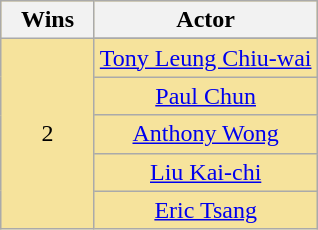<table class="wikitable" rowspan=2 style="text-align: center; background: #f6e39c">
<tr>
<th scope="col" width="55">Wins</th>
<th scope="col" align="center">Actor</th>
</tr>
<tr>
<td rowspan=6 style="text-align:center;">2</td>
</tr>
<tr>
<td><a href='#'>Tony Leung Chiu-wai</a></td>
</tr>
<tr>
<td><a href='#'>Paul Chun</a></td>
</tr>
<tr>
<td><a href='#'>Anthony Wong</a></td>
</tr>
<tr>
<td><a href='#'>Liu Kai-chi</a></td>
</tr>
<tr>
<td><a href='#'>Eric Tsang</a></td>
</tr>
</table>
